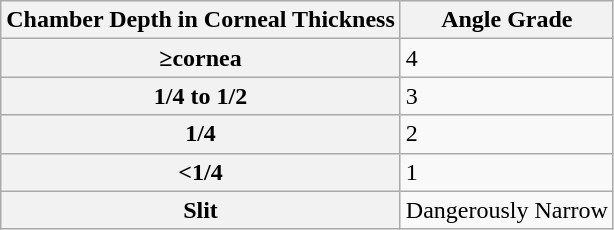<table class="wikitable">
<tr>
<th scope="col">Chamber Depth in Corneal Thickness</th>
<th scope="col">Angle Grade</th>
</tr>
<tr>
<th scope="row">≥cornea</th>
<td>4</td>
</tr>
<tr>
<th scope="row">1/4 to 1/2</th>
<td>3</td>
</tr>
<tr>
<th scope="row">1/4</th>
<td>2</td>
</tr>
<tr>
<th scope="row"><1/4</th>
<td>1</td>
</tr>
<tr>
<th scope="row">Slit</th>
<td>Dangerously Narrow</td>
</tr>
</table>
